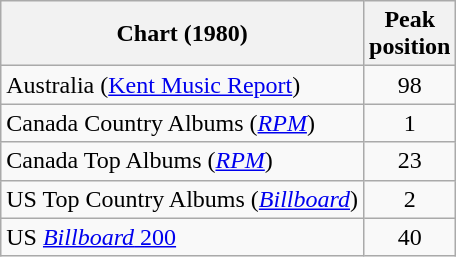<table class="wikitable sortable">
<tr>
<th>Chart (1980)</th>
<th>Peak<br>position</th>
</tr>
<tr>
<td>Australia (<a href='#'>Kent Music Report</a>)</td>
<td style="text-align:center;">98</td>
</tr>
<tr>
<td>Canada Country Albums (<em><a href='#'>RPM</a></em>)</td>
<td align="center">1</td>
</tr>
<tr>
<td>Canada Top Albums (<em><a href='#'>RPM</a></em>)</td>
<td align="center">23</td>
</tr>
<tr>
<td>US Top Country Albums (<em><a href='#'>Billboard</a></em>)</td>
<td align="center">2</td>
</tr>
<tr>
<td>US <a href='#'><em>Billboard</em> 200</a></td>
<td align="center">40</td>
</tr>
</table>
